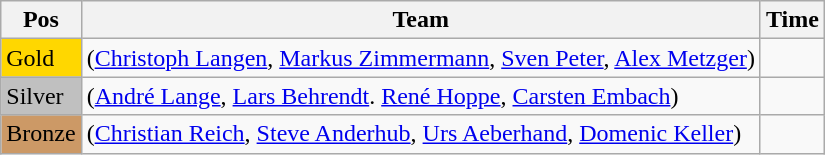<table class="wikitable">
<tr>
<th>Pos</th>
<th>Team</th>
<th>Time</th>
</tr>
<tr>
<td style="background:gold">Gold</td>
<td> (<a href='#'>Christoph Langen</a>, <a href='#'>Markus Zimmermann</a>, <a href='#'>Sven Peter</a>, <a href='#'>Alex Metzger</a>)</td>
<td></td>
</tr>
<tr>
<td style="background:silver">Silver</td>
<td> (<a href='#'>André Lange</a>, <a href='#'>Lars Behrendt</a>. <a href='#'>René Hoppe</a>, <a href='#'>Carsten Embach</a>)</td>
<td></td>
</tr>
<tr>
<td style="background:#cc9966">Bronze</td>
<td> (<a href='#'>Christian Reich</a>, <a href='#'>Steve Anderhub</a>, <a href='#'>Urs Aeberhand</a>, <a href='#'>Domenic Keller</a>)</td>
<td></td>
</tr>
</table>
